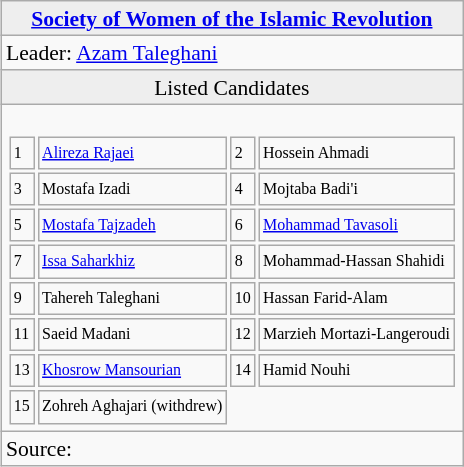<table class="wikitable" style="float: right; text-align:left; margin-left:1em; font-size:90%; line-height:16px;">
<tr>
<td colspan="2" style="background: #EEE; text-align: center;"><strong><a href='#'>Society of Women of the Islamic Revolution</a></strong></td>
</tr>
<tr>
<td colspan="2">Leader: <a href='#'>Azam Taleghani</a></td>
</tr>
<tr>
<td colspan="2" style="background: #EEE; text-align: center;">Listed Candidates</td>
</tr>
<tr>
<td colspan="2"><br><table style="width:100%; font-size: 8pt">
<tr>
<td style="width:8px">1</td>
<td style=><a href='#'>Alireza Rajaei</a></td>
<td style="width:8px">2</td>
<td style=>Hossein Ahmadi</td>
</tr>
<tr>
<td>3</td>
<td>Mostafa Izadi</td>
<td>4</td>
<td>Mojtaba Badi'i</td>
</tr>
<tr>
<td>5</td>
<td><a href='#'>Mostafa Tajzadeh</a></td>
<td>6</td>
<td><a href='#'>Mohammad Tavasoli</a></td>
</tr>
<tr>
<td>7</td>
<td><a href='#'>Issa Saharkhiz</a></td>
<td>8</td>
<td>Mohammad-Hassan Shahidi</td>
</tr>
<tr>
<td>9</td>
<td>Tahereh Taleghani</td>
<td>10</td>
<td>Hassan Farid-Alam</td>
</tr>
<tr>
<td>11</td>
<td>Saeid Madani</td>
<td>12</td>
<td>Marzieh Mortazi-Langeroudi</td>
</tr>
<tr>
<td>13</td>
<td><a href='#'>Khosrow Mansourian</a></td>
<td>14</td>
<td>Hamid Nouhi</td>
</tr>
<tr>
<td>15</td>
<td>Zohreh Aghajari (withdrew)</td>
</tr>
</table>
</td>
</tr>
<tr>
<td>Source: </td>
</tr>
</table>
